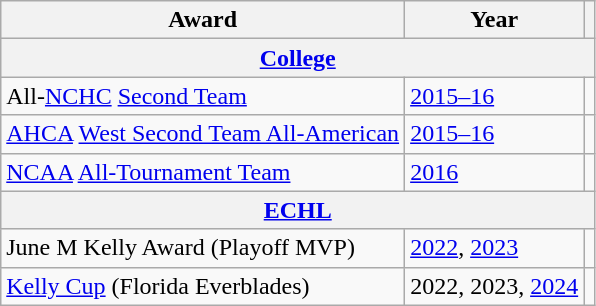<table class="wikitable">
<tr>
<th>Award</th>
<th>Year</th>
<th></th>
</tr>
<tr>
<th colspan="3"><a href='#'>College</a></th>
</tr>
<tr>
<td>All-<a href='#'>NCHC</a> <a href='#'>Second Team</a></td>
<td><a href='#'>2015–16</a></td>
<td></td>
</tr>
<tr>
<td><a href='#'>AHCA</a> <a href='#'>West Second Team All-American</a></td>
<td><a href='#'>2015–16</a></td>
<td></td>
</tr>
<tr>
<td><a href='#'>NCAA</a> <a href='#'>All-Tournament Team</a></td>
<td><a href='#'>2016</a></td>
<td></td>
</tr>
<tr>
<th colspan="3"><a href='#'>ECHL</a></th>
</tr>
<tr>
<td>June M Kelly Award (Playoff MVP)</td>
<td><a href='#'>2022</a>, <a href='#'>2023</a></td>
<td></td>
</tr>
<tr>
<td><a href='#'>Kelly Cup</a> (Florida Everblades)</td>
<td>2022, 2023, <a href='#'>2024</a></td>
<td></td>
</tr>
</table>
